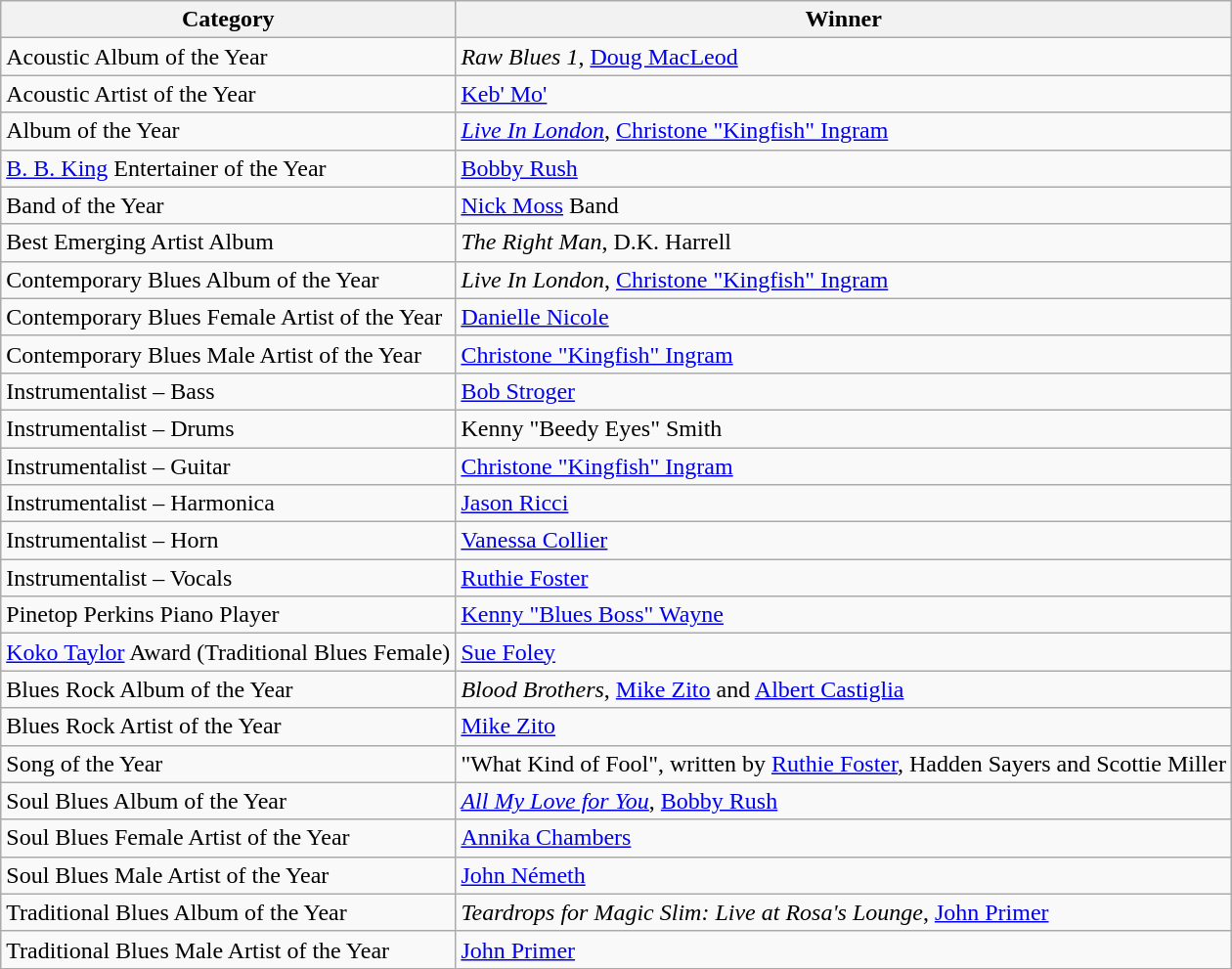<table class="wikitable">
<tr>
<th>Category</th>
<th>Winner</th>
</tr>
<tr>
<td>Acoustic Album of the Year</td>
<td><em>Raw Blues 1</em>, <a href='#'>Doug MacLeod</a></td>
</tr>
<tr>
<td>Acoustic Artist of the Year</td>
<td><a href='#'>Keb' Mo'</a></td>
</tr>
<tr>
<td>Album of the Year</td>
<td><em><a href='#'>Live In London</a></em>, <a href='#'>Christone "Kingfish" Ingram</a></td>
</tr>
<tr>
<td><a href='#'>B. B. King</a> Entertainer of the Year</td>
<td><a href='#'>Bobby Rush</a></td>
</tr>
<tr>
<td>Band of the Year</td>
<td><a href='#'>Nick Moss</a> Band</td>
</tr>
<tr>
<td>Best Emerging Artist Album</td>
<td><em>The Right Man</em>, D.K. Harrell</td>
</tr>
<tr>
<td>Contemporary Blues Album of the Year</td>
<td><em>Live In London</em>, <a href='#'>Christone "Kingfish" Ingram</a></td>
</tr>
<tr>
<td>Contemporary Blues Female Artist of the Year</td>
<td><a href='#'>Danielle Nicole</a></td>
</tr>
<tr>
<td>Contemporary Blues Male Artist of the Year</td>
<td><a href='#'>Christone "Kingfish" Ingram</a></td>
</tr>
<tr>
<td>Instrumentalist – Bass</td>
<td><a href='#'>Bob Stroger</a></td>
</tr>
<tr>
<td>Instrumentalist – Drums</td>
<td>Kenny "Beedy Eyes" Smith</td>
</tr>
<tr>
<td>Instrumentalist – Guitar</td>
<td><a href='#'>Christone "Kingfish" Ingram</a></td>
</tr>
<tr>
<td>Instrumentalist – Harmonica</td>
<td><a href='#'>Jason Ricci</a></td>
</tr>
<tr>
<td>Instrumentalist – Horn</td>
<td><a href='#'>Vanessa Collier</a></td>
</tr>
<tr>
<td>Instrumentalist – Vocals</td>
<td><a href='#'>Ruthie Foster</a></td>
</tr>
<tr>
<td>Pinetop Perkins Piano Player</td>
<td><a href='#'>Kenny "Blues Boss" Wayne</a></td>
</tr>
<tr>
<td><a href='#'>Koko Taylor</a> Award (Traditional Blues Female)</td>
<td><a href='#'>Sue Foley</a></td>
</tr>
<tr>
<td>Blues Rock Album of the Year</td>
<td><em>Blood Brothers</em>, <a href='#'>Mike Zito</a> and <a href='#'>Albert Castiglia</a></td>
</tr>
<tr>
<td>Blues Rock Artist of the Year</td>
<td><a href='#'>Mike Zito</a></td>
</tr>
<tr>
<td>Song of the Year</td>
<td>"What Kind of Fool", written by <a href='#'>Ruthie Foster</a>, Hadden Sayers and Scottie Miller</td>
</tr>
<tr>
<td>Soul Blues Album of the Year</td>
<td><em><a href='#'>All My Love for You</a></em>, <a href='#'>Bobby Rush</a></td>
</tr>
<tr>
<td>Soul Blues Female Artist of the Year</td>
<td><a href='#'>Annika Chambers</a></td>
</tr>
<tr>
<td>Soul Blues Male Artist of the Year</td>
<td><a href='#'>John Németh</a></td>
</tr>
<tr>
<td>Traditional Blues Album of the Year</td>
<td><em>Teardrops for Magic Slim: Live at Rosa's Lounge</em>, <a href='#'>John Primer</a></td>
</tr>
<tr>
<td>Traditional Blues Male Artist of the Year</td>
<td><a href='#'>John Primer</a></td>
</tr>
</table>
